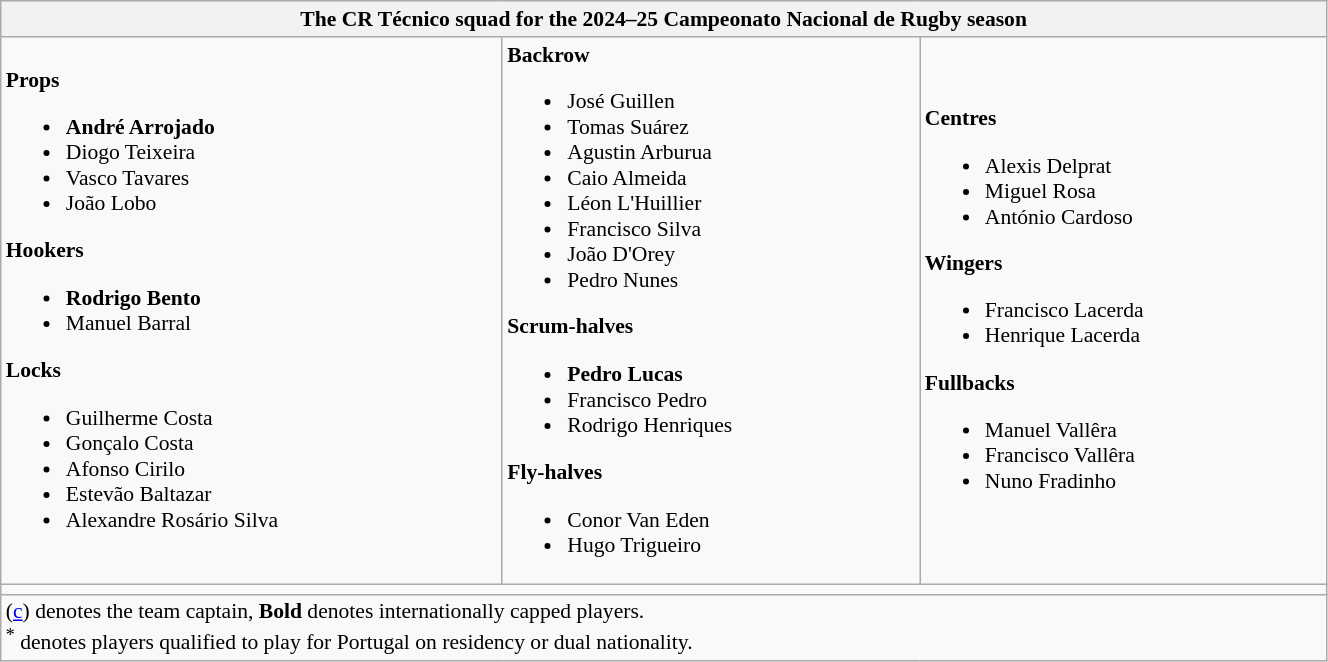<table class="wikitable" style="text-align:left; font-size:90%; width:70%">
<tr>
<th colspan="3">The <strong>CR Técnico</strong> squad for the 2024–25 Campeonato Nacional de Rugby season</th>
</tr>
<tr>
<td><strong>Props</strong><br><ul><li> <strong>André Arrojado</strong></li><li> Diogo Teixeira</li><li> Vasco Tavares</li><li> João Lobo</li></ul><strong>Hookers</strong><ul><li> <strong>Rodrigo Bento</strong></li><li> Manuel Barral</li></ul><strong>Locks</strong><ul><li> Guilherme Costa</li><li> Gonçalo Costa</li><li> Afonso Cirilo</li><li> Estevão Baltazar</li><li> Alexandre Rosário Silva</li></ul></td>
<td><strong>Backrow</strong><br><ul><li> José Guillen</li><li> Tomas Suárez</li><li> Agustin Arburua</li><li> Caio Almeida</li><li> Léon L'Huillier</li><li> Francisco Silva</li><li> João D'Orey</li><li> Pedro Nunes</li></ul><strong>Scrum-halves</strong><ul><li> <strong>Pedro Lucas</strong></li><li> Francisco Pedro</li><li> Rodrigo Henriques</li></ul><strong>Fly-halves</strong><ul><li> Conor Van Eden</li><li> Hugo Trigueiro</li></ul></td>
<td><strong>Centres</strong><br><ul><li> Alexis Delprat</li><li> Miguel Rosa</li><li> António Cardoso</li></ul><strong>Wingers</strong><ul><li> Francisco Lacerda</li><li> Henrique Lacerda</li></ul><strong>Fullbacks</strong><ul><li> Manuel Vallêra</li><li> Francisco Vallêra</li><li> Nuno Fradinho</li></ul></td>
</tr>
<tr>
<td colspan="3"></td>
</tr>
<tr>
<td colspan="3">(<a href='#'>c</a>) denotes the team captain, <strong>Bold</strong> denotes internationally capped players.<br><sup>*</sup> denotes players qualified to play for Portugal on residency or dual nationality.
</td>
</tr>
</table>
